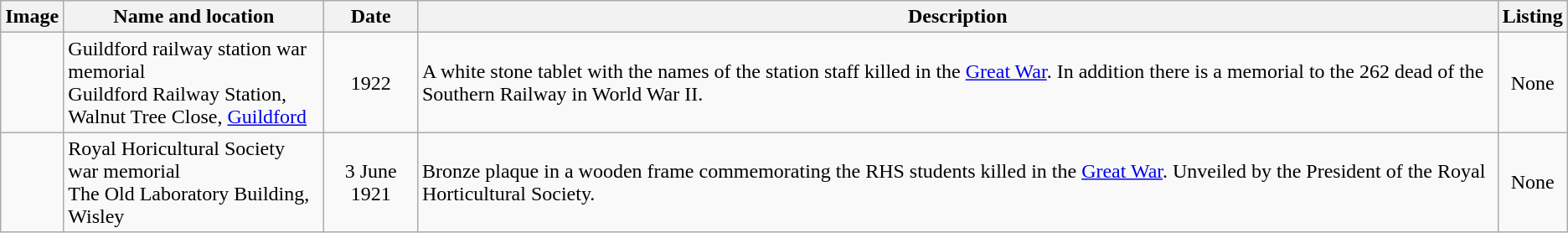<table class="wikitable sortable sticky-header">
<tr>
<th scope="col" class="unsortable">Image</th>
<th scope="col" width=200px>Name and location</th>
<th>Date</th>
<th scope="col" class="unsortable">Description</th>
<th>Listing</th>
</tr>
<tr>
<td></td>
<td>Guildford railway station war memorial<br>Guildford Railway Station, Walnut Tree Close, <a href='#'>Guildford</a><br>
</td>
<td colspan=1 style="text-align: center;">1922</td>
<td>A white stone tablet with the names of the station staff killed in the <a href='#'>Great War</a>. In addition there is a memorial to the 262 dead of the Southern Railway in World War II.</td>
<td colspan=1 style="text-align: center;">None</td>
</tr>
<tr>
<td></td>
<td>Royal Horicultural Society war memorial<br>The Old Laboratory Building, Wisley<br>
</td>
<td colspan=1 style="text-align: center;">3 June 1921</td>
<td>Bronze plaque in a wooden frame commemorating the RHS students killed in the <a href='#'>Great War</a>. Unveiled by the President of the Royal Horticultural Society.</td>
<td colspan=1 style="text-align: center;">None</td>
</tr>
</table>
